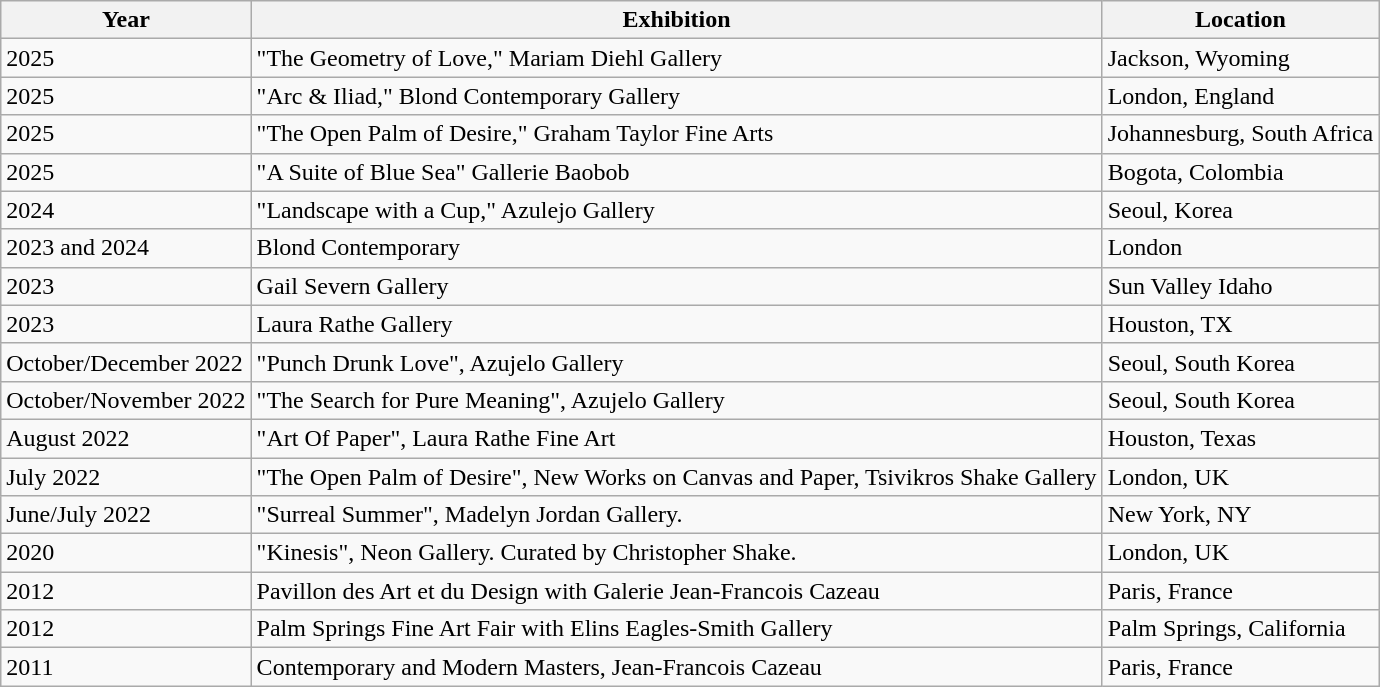<table class="wikitable">
<tr>
<th>Year</th>
<th>Exhibition</th>
<th>Location</th>
</tr>
<tr>
<td>2025</td>
<td>"The Geometry of Love," Mariam Diehl Gallery</td>
<td>Jackson, Wyoming</td>
</tr>
<tr>
<td>2025</td>
<td>"Arc & Iliad," Blond Contemporary Gallery</td>
<td>London, England</td>
</tr>
<tr>
<td>2025</td>
<td>"The Open Palm of Desire," Graham Taylor Fine Arts</td>
<td>Johannesburg, South Africa</td>
</tr>
<tr>
<td>2025</td>
<td>"A Suite of Blue Sea" Gallerie Baobob</td>
<td>Bogota, Colombia</td>
</tr>
<tr>
<td>2024</td>
<td>"Landscape with a Cup," Azulejo Gallery</td>
<td>Seoul, Korea</td>
</tr>
<tr>
<td>2023 and 2024</td>
<td>Blond Contemporary</td>
<td>London</td>
</tr>
<tr>
<td>2023</td>
<td>Gail Severn Gallery</td>
<td>Sun Valley Idaho</td>
</tr>
<tr>
<td>2023</td>
<td>Laura Rathe Gallery</td>
<td>Houston, TX</td>
</tr>
<tr>
<td>October/December 2022</td>
<td>"Punch Drunk Love", Azujelo Gallery</td>
<td>Seoul, South Korea</td>
</tr>
<tr>
<td>October/November 2022</td>
<td>"The Search for Pure Meaning", Azujelo Gallery</td>
<td>Seoul, South Korea</td>
</tr>
<tr>
<td>August 2022</td>
<td>"Art Of Paper", Laura Rathe Fine Art</td>
<td>Houston, Texas</td>
</tr>
<tr>
<td>July 2022</td>
<td>"The Open Palm of Desire", New Works on Canvas and Paper, Tsivikros Shake Gallery</td>
<td>London, UK</td>
</tr>
<tr>
<td>June/July 2022</td>
<td>"Surreal Summer", Madelyn Jordan Gallery.</td>
<td>New York, NY</td>
</tr>
<tr>
<td>2020</td>
<td>"Kinesis", Neon Gallery. Curated by Christopher Shake.</td>
<td>London, UK</td>
</tr>
<tr>
<td>2012</td>
<td>Pavillon des Art et du Design with Galerie Jean-Francois Cazeau</td>
<td>Paris, France</td>
</tr>
<tr>
<td>2012</td>
<td>Palm Springs Fine Art Fair with Elins Eagles-Smith Gallery</td>
<td>Palm Springs, California</td>
</tr>
<tr>
<td>2011</td>
<td>Contemporary and Modern Masters, Jean-Francois Cazeau</td>
<td>Paris, France</td>
</tr>
</table>
